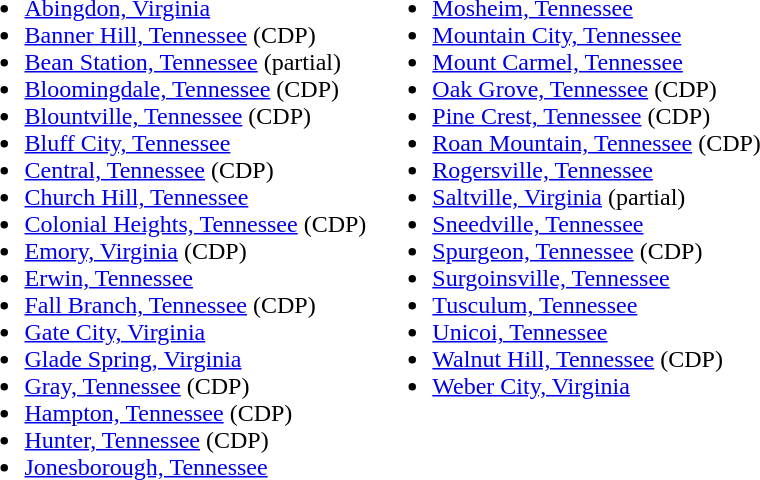<table>
<tr ---- valign="top">
<td><br><ul><li><a href='#'>Abingdon, Virginia</a></li><li><a href='#'>Banner Hill, Tennessee</a> (CDP)</li><li><a href='#'>Bean Station, Tennessee</a> (partial)</li><li><a href='#'>Bloomingdale, Tennessee</a> (CDP)</li><li><a href='#'>Blountville, Tennessee</a> (CDP)</li><li><a href='#'>Bluff City, Tennessee</a></li><li><a href='#'>Central, Tennessee</a> (CDP)</li><li><a href='#'>Church Hill, Tennessee</a></li><li><a href='#'>Colonial Heights, Tennessee</a> (CDP)</li><li><a href='#'>Emory, Virginia</a> (CDP)</li><li><a href='#'>Erwin, Tennessee</a></li><li><a href='#'>Fall Branch, Tennessee</a> (CDP)</li><li><a href='#'>Gate City, Virginia</a></li><li><a href='#'>Glade Spring, Virginia</a></li><li><a href='#'>Gray, Tennessee</a> (CDP)</li><li><a href='#'>Hampton, Tennessee</a> (CDP)</li><li><a href='#'>Hunter, Tennessee</a> (CDP)</li><li><a href='#'>Jonesborough, Tennessee</a></li></ul></td>
<td><br><ul><li><a href='#'>Mosheim, Tennessee</a></li><li><a href='#'>Mountain City, Tennessee</a></li><li><a href='#'>Mount Carmel, Tennessee</a></li><li><a href='#'>Oak Grove, Tennessee</a> (CDP)</li><li><a href='#'>Pine Crest, Tennessee</a> (CDP)</li><li><a href='#'>Roan Mountain, Tennessee</a> (CDP)</li><li><a href='#'>Rogersville, Tennessee</a></li><li><a href='#'>Saltville, Virginia</a> (partial)</li><li><a href='#'>Sneedville, Tennessee</a></li><li><a href='#'>Spurgeon, Tennessee</a> (CDP)</li><li><a href='#'>Surgoinsville, Tennessee</a></li><li><a href='#'>Tusculum, Tennessee</a></li><li><a href='#'>Unicoi, Tennessee</a></li><li><a href='#'>Walnut Hill, Tennessee</a> (CDP)</li><li><a href='#'>Weber City, Virginia</a></li></ul></td>
</tr>
</table>
